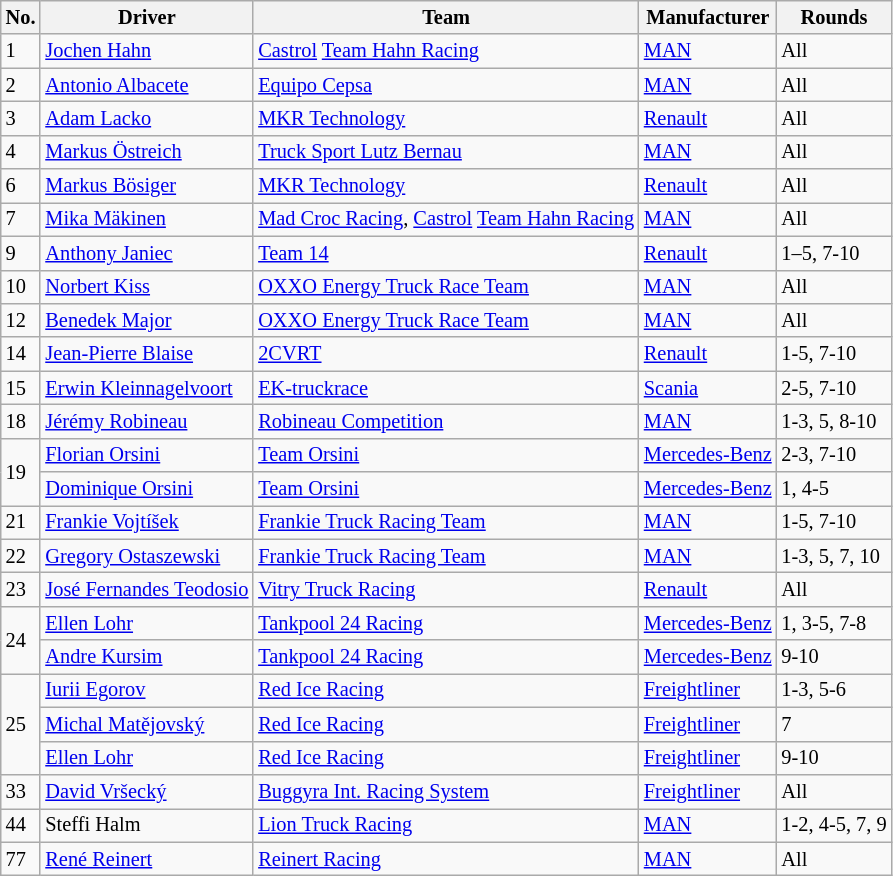<table class="wikitable" style="font-size: 85%">
<tr>
<th>No.</th>
<th>Driver</th>
<th>Team</th>
<th>Manufacturer</th>
<th>Rounds</th>
</tr>
<tr>
<td>1</td>
<td> <a href='#'>Jochen Hahn</a></td>
<td><a href='#'>Castrol</a> <a href='#'>Team Hahn Racing</a></td>
<td><a href='#'>MAN</a></td>
<td>All</td>
</tr>
<tr>
<td>2</td>
<td> <a href='#'>Antonio Albacete</a></td>
<td><a href='#'>Equipo Cepsa</a></td>
<td><a href='#'>MAN</a></td>
<td>All</td>
</tr>
<tr>
<td>3</td>
<td> <a href='#'>Adam Lacko</a></td>
<td><a href='#'>MKR Technology</a></td>
<td><a href='#'>Renault</a></td>
<td>All</td>
</tr>
<tr>
<td>4</td>
<td> <a href='#'>Markus Östreich</a></td>
<td><a href='#'>Truck Sport Lutz Bernau</a></td>
<td><a href='#'>MAN</a></td>
<td>All</td>
</tr>
<tr>
<td>6</td>
<td> <a href='#'>Markus Bösiger</a></td>
<td><a href='#'>MKR Technology</a></td>
<td><a href='#'>Renault</a></td>
<td>All</td>
</tr>
<tr>
<td>7</td>
<td> <a href='#'>Mika Mäkinen</a></td>
<td><a href='#'>Mad Croc Racing</a>, <a href='#'>Castrol</a> <a href='#'>Team Hahn Racing</a></td>
<td><a href='#'>MAN</a></td>
<td>All</td>
</tr>
<tr>
<td>9</td>
<td> <a href='#'>Anthony Janiec</a></td>
<td><a href='#'>Team 14</a></td>
<td><a href='#'>Renault</a></td>
<td>1–5, 7-10</td>
</tr>
<tr>
<td>10</td>
<td> <a href='#'>Norbert Kiss</a></td>
<td><a href='#'>OXXO Energy Truck Race Team</a></td>
<td><a href='#'>MAN</a></td>
<td>All</td>
</tr>
<tr>
<td>12</td>
<td> <a href='#'>Benedek Major</a></td>
<td><a href='#'>OXXO Energy Truck Race Team</a></td>
<td><a href='#'>MAN</a></td>
<td>All</td>
</tr>
<tr>
<td>14</td>
<td> <a href='#'>Jean-Pierre Blaise</a></td>
<td><a href='#'>2CVRT</a></td>
<td><a href='#'>Renault</a></td>
<td>1-5, 7-10</td>
</tr>
<tr>
<td>15</td>
<td> <a href='#'>Erwin Kleinnagelvoort</a></td>
<td><a href='#'>EK-truckrace</a></td>
<td><a href='#'>Scania</a></td>
<td>2-5, 7-10</td>
</tr>
<tr>
<td>18</td>
<td> <a href='#'>Jérémy Robineau</a></td>
<td><a href='#'>Robineau Competition</a></td>
<td><a href='#'>MAN</a></td>
<td>1-3, 5, 8-10</td>
</tr>
<tr>
<td rowspan=2>19</td>
<td> <a href='#'>Florian Orsini</a></td>
<td><a href='#'>Team Orsini</a></td>
<td><a href='#'>Mercedes-Benz</a></td>
<td>2-3, 7-10</td>
</tr>
<tr>
<td> <a href='#'>Dominique Orsini</a></td>
<td><a href='#'>Team Orsini</a></td>
<td><a href='#'>Mercedes-Benz</a></td>
<td>1, 4-5</td>
</tr>
<tr>
<td>21</td>
<td> <a href='#'>Frankie Vojtíšek</a></td>
<td><a href='#'>Frankie Truck Racing Team</a></td>
<td><a href='#'>MAN</a></td>
<td>1-5, 7-10</td>
</tr>
<tr>
<td>22</td>
<td> <a href='#'>Gregory Ostaszewski</a></td>
<td><a href='#'>Frankie Truck Racing Team</a></td>
<td><a href='#'>MAN</a></td>
<td>1-3, 5, 7, 10</td>
</tr>
<tr>
<td>23</td>
<td> <a href='#'>José Fernandes Teodosio</a></td>
<td><a href='#'>Vitry Truck Racing</a></td>
<td><a href='#'>Renault</a></td>
<td>All</td>
</tr>
<tr>
<td rowspan=2>24</td>
<td> <a href='#'>Ellen Lohr</a></td>
<td><a href='#'>Tankpool 24 Racing</a></td>
<td><a href='#'>Mercedes-Benz</a></td>
<td>1, 3-5, 7-8</td>
</tr>
<tr>
<td> <a href='#'>Andre Kursim</a></td>
<td><a href='#'>Tankpool 24 Racing</a></td>
<td><a href='#'>Mercedes-Benz</a></td>
<td>9-10</td>
</tr>
<tr>
<td rowspan=3>25</td>
<td> <a href='#'>Iurii Egorov</a></td>
<td><a href='#'>Red Ice Racing</a></td>
<td><a href='#'>Freightliner</a></td>
<td>1-3, 5-6</td>
</tr>
<tr>
<td> <a href='#'>Michal Matějovský</a></td>
<td><a href='#'>Red Ice Racing</a></td>
<td><a href='#'>Freightliner</a></td>
<td>7</td>
</tr>
<tr>
<td> <a href='#'>Ellen Lohr</a></td>
<td><a href='#'>Red Ice Racing</a></td>
<td><a href='#'>Freightliner</a></td>
<td>9-10</td>
</tr>
<tr>
<td>33</td>
<td> <a href='#'>David Vršecký</a></td>
<td><a href='#'>Buggyra Int. Racing System</a></td>
<td><a href='#'>Freightliner</a></td>
<td>All</td>
</tr>
<tr>
<td>44</td>
<td> Steffi Halm</td>
<td><a href='#'>Lion Truck Racing</a></td>
<td><a href='#'>MAN</a></td>
<td>1-2, 4-5, 7, 9</td>
</tr>
<tr>
<td>77</td>
<td> <a href='#'>René Reinert</a></td>
<td><a href='#'>Reinert Racing</a></td>
<td><a href='#'>MAN</a></td>
<td>All</td>
</tr>
</table>
